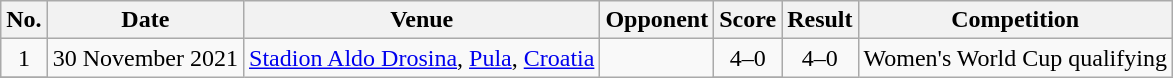<table class="wikitable sortable">
<tr>
<th scope="col">No.</th>
<th scope="col">Date</th>
<th scope="col">Venue</th>
<th scope="col">Opponent</th>
<th scope="col">Score</th>
<th scope="col">Result</th>
<th scope="col">Competition</th>
</tr>
<tr>
<td align="center">1</td>
<td rowspan="2">30 November 2021</td>
<td rowspan="2"><a href='#'>Stadion Aldo Drosina</a>, <a href='#'>Pula</a>, <a href='#'>Croatia</a></td>
<td rowspan="2"></td>
<td align="center">4–0</td>
<td rowspan="2" style="text-align:center">4–0</td>
<td rowspan="2">Women's World Cup qualifying</td>
</tr>
<tr>
</tr>
</table>
